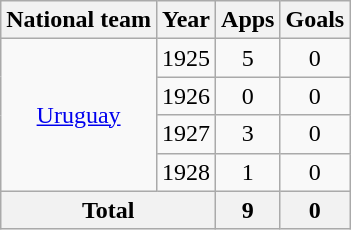<table class="wikitable" style="text-align:center">
<tr>
<th>National team</th>
<th>Year</th>
<th>Apps</th>
<th>Goals</th>
</tr>
<tr>
<td rowspan=4><a href='#'>Uruguay</a></td>
<td>1925</td>
<td>5</td>
<td>0</td>
</tr>
<tr>
<td>1926</td>
<td>0</td>
<td>0</td>
</tr>
<tr>
<td>1927</td>
<td>3</td>
<td>0</td>
</tr>
<tr>
<td>1928</td>
<td>1</td>
<td>0</td>
</tr>
<tr>
<th colspan=2>Total</th>
<th>9</th>
<th>0</th>
</tr>
</table>
